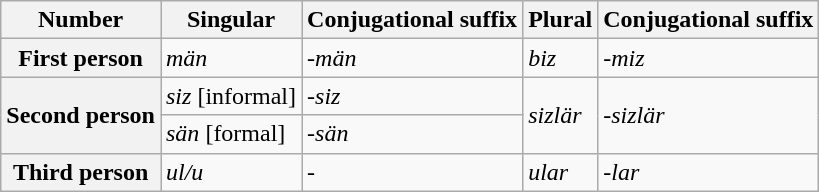<table class="wikitable">
<tr>
<th>Number</th>
<th>Singular</th>
<th>Conjugational suffix</th>
<th>Plural</th>
<th>Conjugational suffix</th>
</tr>
<tr>
<th>First person</th>
<td> <em>   män</em></td>
<td> <em>   -män</em></td>
<td> <em>   biz</em></td>
<td> <em>   -miz</em></td>
</tr>
<tr>
<th rowspan=2>Second person</th>
<td> <em>   siz</em> [informal]</td>
<td> <em>   -siz</em></td>
<td rowspan=2> <em>   sizlär</em></td>
<td rowspan=2> <em>   -sizlär</em></td>
</tr>
<tr>
<td> <em>   sän</em> [formal]</td>
<td> <em>   -sän</em></td>
</tr>
<tr>
<th>Third person</th>
<td> <em>   ul/u</em></td>
<td>-</td>
<td> <em>   ular</em></td>
<td> <em>   -lar</em></td>
</tr>
</table>
